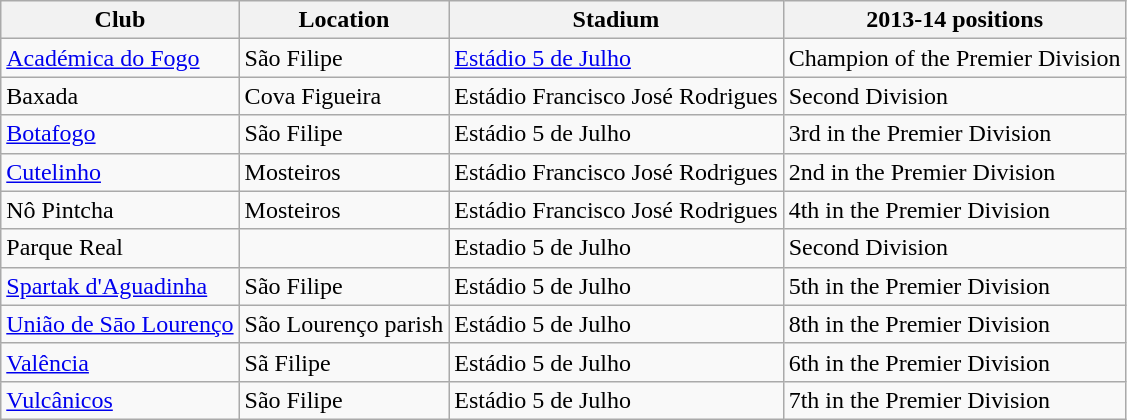<table class="wikitable sortable">
<tr>
<th>Club</th>
<th>Location</th>
<th>Stadium</th>
<th>2013-14 positions</th>
</tr>
<tr>
<td><a href='#'>Académica do Fogo</a></td>
<td>São Filipe</td>
<td><a href='#'>Estádio 5 de Julho</a></td>
<td>Champion of the Premier Division</td>
</tr>
<tr>
<td>Baxada</td>
<td>Cova Figueira</td>
<td>Estádio Francisco José Rodrigues</td>
<td>Second Division</td>
</tr>
<tr>
<td><a href='#'>Botafogo</a></td>
<td>São Filipe</td>
<td>Estádio 5 de Julho</td>
<td>3rd in the Premier Division</td>
</tr>
<tr>
<td><a href='#'>Cutelinho</a></td>
<td>Mosteiros</td>
<td>Estádio Francisco José Rodrigues</td>
<td>2nd in the Premier Division</td>
</tr>
<tr>
<td>Nô Pintcha</td>
<td>Mosteiros</td>
<td>Estádio Francisco José Rodrigues</td>
<td>4th in the Premier Division</td>
</tr>
<tr>
<td>Parque Real</td>
<td></td>
<td>Estadio 5 de Julho</td>
<td>Second Division</td>
</tr>
<tr>
<td><a href='#'>Spartak d'Aguadinha</a></td>
<td>São Filipe</td>
<td>Estádio 5 de Julho</td>
<td>5th in the Premier Division</td>
</tr>
<tr>
<td><a href='#'>União de Sāo Lourenço</a></td>
<td>São Lourenço parish</td>
<td>Estádio 5 de Julho</td>
<td>8th in the Premier Division</td>
</tr>
<tr>
<td><a href='#'>Valência</a></td>
<td>Sã Filipe</td>
<td>Estádio 5 de Julho</td>
<td>6th in the Premier Division</td>
</tr>
<tr>
<td><a href='#'>Vulcânicos</a></td>
<td>São Filipe</td>
<td>Estádio 5 de Julho</td>
<td>7th in the Premier Division</td>
</tr>
</table>
